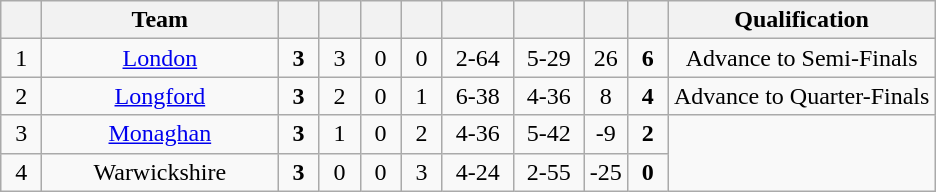<table class="wikitable">
<tr>
<th width="20"></th>
<th width="150">Team</th>
<th width="20"></th>
<th width="20"></th>
<th width="20"></th>
<th width="20"></th>
<th width="40"></th>
<th width="40"></th>
<th width="20"></th>
<th width="20"></th>
<th>Qualification</th>
</tr>
<tr align="center">
<td>1</td>
<td> <a href='#'>London</a></td>
<td><strong>3</strong></td>
<td>3</td>
<td>0</td>
<td>0</td>
<td>2-64</td>
<td>5-29</td>
<td>26</td>
<td><strong>6</strong></td>
<td>Advance to Semi-Finals</td>
</tr>
<tr align="center">
<td>2</td>
<td> <a href='#'>Longford</a></td>
<td><strong>3</strong></td>
<td>2</td>
<td>0</td>
<td>1</td>
<td>6-38</td>
<td>4-36</td>
<td>8</td>
<td><strong>4</strong></td>
<td>Advance to Quarter-Finals</td>
</tr>
<tr align="center">
<td>3</td>
<td> <a href='#'>Monaghan</a></td>
<td><strong>3</strong></td>
<td>1</td>
<td>0</td>
<td>2</td>
<td>4-36</td>
<td>5-42</td>
<td>-9</td>
<td><strong>2</strong></td>
<td rowspan="2"></td>
</tr>
<tr align="center">
<td>4</td>
<td> Warwickshire</td>
<td><strong>3</strong></td>
<td>0</td>
<td>0</td>
<td>3</td>
<td>4-24</td>
<td>2-55</td>
<td>-25</td>
<td><strong>0</strong></td>
</tr>
</table>
